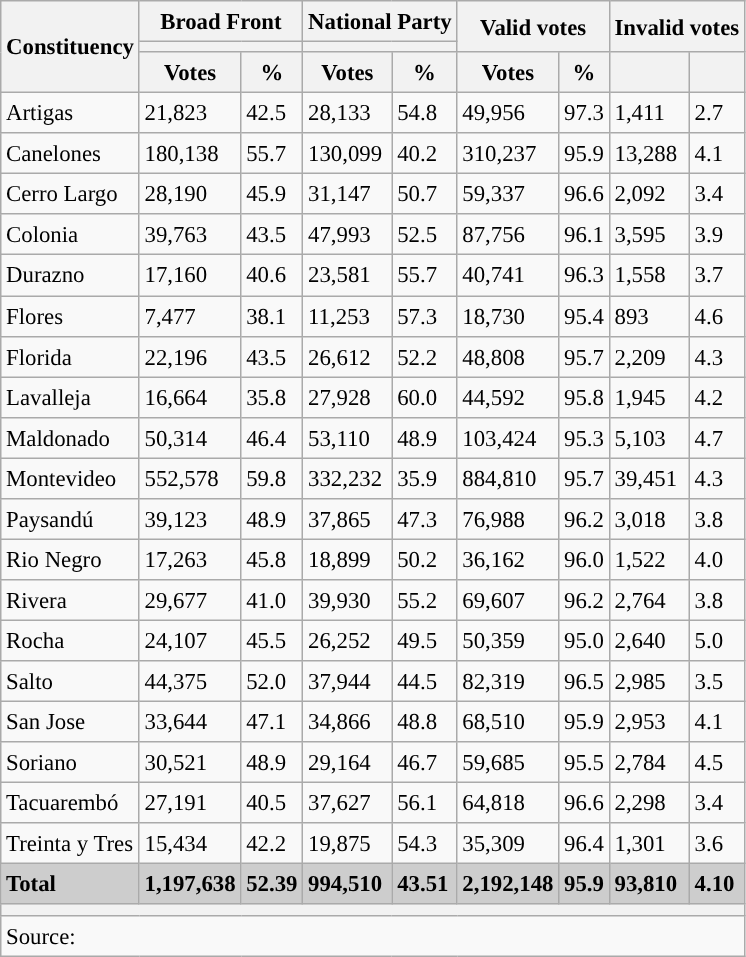<table class="wikitable sortable collapsible collapsed tpl-blanktable" style="text-align:left; font-size:95%; line-height:20px;">
<tr>
<th rowspan="3">Constituency</th>
<th colspan="2">Broad Front</th>
<th colspan="2">National Party</th>
<th colspan="2" rowspan="2">Valid votes</th>
<th colspan="2" rowspan="2">Invalid votes</th>
</tr>
<tr>
<th colspan="2" style="background:"></th>
<th colspan="2" style="background:"></th>
</tr>
<tr>
<th>Votes</th>
<th data-sort-type="number">%</th>
<th>Votes</th>
<th data-sort-type="number">%</th>
<th>Votes</th>
<th>%</th>
<th></th>
<th></th>
</tr>
<tr>
<td align="left">Artigas</td>
<td>21,823</td>
<td>42.5</td>
<td style="background:">28,133</td>
<td style="background:">54.8</td>
<td>49,956</td>
<td>97.3</td>
<td>1,411</td>
<td>2.7</td>
</tr>
<tr>
<td align="left">Canelones</td>
<td style="background:">180,138</td>
<td style="background:">55.7</td>
<td>130,099</td>
<td>40.2</td>
<td>310,237</td>
<td>95.9</td>
<td>13,288</td>
<td>4.1</td>
</tr>
<tr>
<td align="left">Cerro Largo</td>
<td>28,190</td>
<td>45.9</td>
<td style="background:">31,147</td>
<td style="background:">50.7</td>
<td>59,337</td>
<td>96.6</td>
<td>2,092</td>
<td>3.4</td>
</tr>
<tr>
<td align="left">Colonia</td>
<td>39,763</td>
<td>43.5</td>
<td style="background:">47,993</td>
<td style="background:">52.5</td>
<td>87,756</td>
<td>96.1</td>
<td>3,595</td>
<td>3.9</td>
</tr>
<tr>
<td align="left">Durazno</td>
<td>17,160</td>
<td>40.6</td>
<td style="background:">23,581</td>
<td style="background:">55.7</td>
<td>40,741</td>
<td>96.3</td>
<td>1,558</td>
<td>3.7</td>
</tr>
<tr>
<td align="left">Flores</td>
<td>7,477</td>
<td>38.1</td>
<td style="background:">11,253</td>
<td style="background:">57.3</td>
<td>18,730</td>
<td>95.4</td>
<td>893</td>
<td>4.6</td>
</tr>
<tr>
<td align="left">Florida</td>
<td>22,196</td>
<td>43.5</td>
<td style="background:">26,612</td>
<td style="background:">52.2</td>
<td>48,808</td>
<td>95.7</td>
<td>2,209</td>
<td>4.3</td>
</tr>
<tr>
<td align="left">Lavalleja</td>
<td>16,664</td>
<td>35.8</td>
<td style="background:">27,928</td>
<td style="background:">60.0</td>
<td>44,592</td>
<td>95.8</td>
<td>1,945</td>
<td>4.2</td>
</tr>
<tr>
<td align="left">Maldonado</td>
<td>50,314</td>
<td>46.4</td>
<td style="background:">53,110</td>
<td style="background:">48.9</td>
<td>103,424</td>
<td>95.3</td>
<td>5,103</td>
<td>4.7</td>
</tr>
<tr>
<td align="left">Montevideo</td>
<td style="background:">552,578</td>
<td style="background:">59.8</td>
<td>332,232</td>
<td>35.9</td>
<td>884,810</td>
<td>95.7</td>
<td>39,451</td>
<td>4.3</td>
</tr>
<tr>
<td align="left">Paysandú</td>
<td style="background:">39,123</td>
<td style="background:">48.9</td>
<td>37,865</td>
<td>47.3</td>
<td>76,988</td>
<td>96.2</td>
<td>3,018</td>
<td>3.8</td>
</tr>
<tr>
<td align="left">Rio Negro</td>
<td>17,263</td>
<td>45.8</td>
<td style="background:">18,899</td>
<td style="background:">50.2</td>
<td>36,162</td>
<td>96.0</td>
<td>1,522</td>
<td>4.0</td>
</tr>
<tr>
<td align="left">Rivera</td>
<td>29,677</td>
<td>41.0</td>
<td style="background:">39,930</td>
<td style="background:">55.2</td>
<td>69,607</td>
<td>96.2</td>
<td>2,764</td>
<td>3.8</td>
</tr>
<tr>
<td align="left">Rocha</td>
<td>24,107</td>
<td>45.5</td>
<td style="background:">26,252</td>
<td style="background:">49.5</td>
<td>50,359</td>
<td>95.0</td>
<td>2,640</td>
<td>5.0</td>
</tr>
<tr>
<td align="left">Salto</td>
<td style="background:">44,375</td>
<td style="background:">52.0</td>
<td>37,944</td>
<td>44.5</td>
<td>82,319</td>
<td>96.5</td>
<td>2,985</td>
<td>3.5</td>
</tr>
<tr>
<td align="left">San Jose</td>
<td>33,644</td>
<td>47.1</td>
<td style="background:">34,866</td>
<td style="background:">48.8</td>
<td>68,510</td>
<td>95.9</td>
<td>2,953</td>
<td>4.1</td>
</tr>
<tr>
<td align="left">Soriano</td>
<td style="background:">30,521</td>
<td style="background:">48.9</td>
<td>29,164</td>
<td>46.7</td>
<td>59,685</td>
<td>95.5</td>
<td>2,784</td>
<td>4.5</td>
</tr>
<tr>
<td align="left">Tacuarembó</td>
<td>27,191</td>
<td>40.5</td>
<td style="background:">37,627</td>
<td style="background:">56.1</td>
<td>64,818</td>
<td>96.6</td>
<td>2,298</td>
<td>3.4</td>
</tr>
<tr>
<td align="left">Treinta y Tres</td>
<td>15,434</td>
<td>42.2</td>
<td style="background:">19,875</td>
<td style="background:">54.3</td>
<td>35,309</td>
<td>96.4</td>
<td>1,301</td>
<td>3.6</td>
</tr>
<tr style="background:#CDCDCD;">
<td align="left"><strong>Total</strong></td>
<td style="background:"><strong>1,197,638</strong></td>
<td style="background:"><strong>52.39</strong></td>
<td><strong>994,510</strong></td>
<td><strong>43.51</strong></td>
<td><strong>2,192,148</strong></td>
<td><strong>95.9</strong></td>
<td><strong>93,810</strong></td>
<td><strong>4.10</strong></td>
</tr>
<tr>
<th colspan="9"></th>
</tr>
<tr>
<th colspan="9" style="text-align:left; font-weight:normal; background:#F9F9F9">Source: </th>
</tr>
</table>
